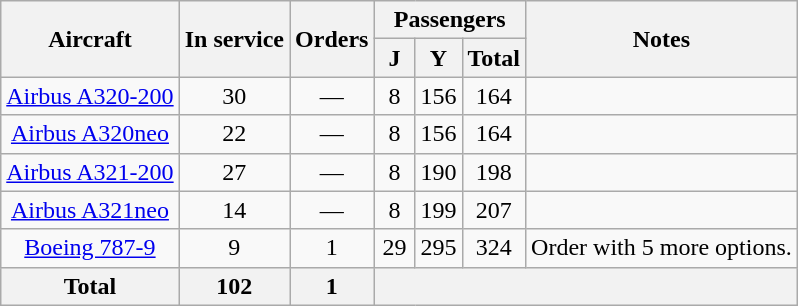<table class="wikitable" style="text-align:center; margin:0.5em auto">
<tr>
<th rowspan="2">Aircraft</th>
<th rowspan="2">In service</th>
<th rowspan="2">Orders</th>
<th colspan="3">Passengers</th>
<th rowspan="2">Notes</th>
</tr>
<tr>
<th width="20px;"><abbr>J</abbr></th>
<th width="20px;"><abbr>Y</abbr></th>
<th>Total</th>
</tr>
<tr>
<td><a href='#'>Airbus A320-200</a></td>
<td>30</td>
<td>—</td>
<td>8</td>
<td>156</td>
<td>164</td>
<td></td>
</tr>
<tr>
<td><a href='#'>Airbus A320neo</a></td>
<td>22</td>
<td>—</td>
<td>8</td>
<td>156</td>
<td>164</td>
<td></td>
</tr>
<tr>
<td><a href='#'>Airbus A321-200</a></td>
<td>27</td>
<td>—</td>
<td>8</td>
<td>190</td>
<td>198</td>
<td></td>
</tr>
<tr>
<td><a href='#'>Airbus A321neo</a></td>
<td>14</td>
<td>—</td>
<td>8</td>
<td>199</td>
<td>207</td>
<td></td>
</tr>
<tr>
<td><a href='#'>Boeing 787-9</a></td>
<td>9</td>
<td>1</td>
<td>29</td>
<td>295</td>
<td>324</td>
<td>Order with 5 more options.</td>
</tr>
<tr>
<th>Total</th>
<th>102</th>
<th>1</th>
<th colspan="4"></th>
</tr>
</table>
